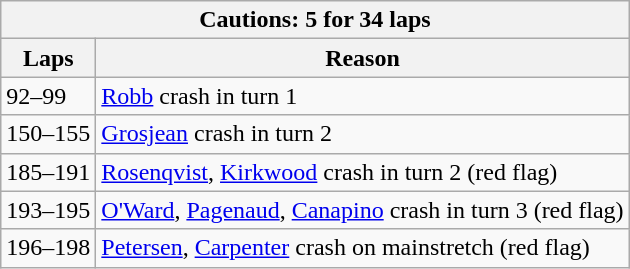<table class="wikitable">
<tr>
<th colspan=2>Cautions: 5 for 34 laps</th>
</tr>
<tr>
<th>Laps</th>
<th>Reason</th>
</tr>
<tr>
<td>92–99</td>
<td><a href='#'>Robb</a> crash in turn 1</td>
</tr>
<tr>
<td>150–155</td>
<td><a href='#'>Grosjean</a> crash in turn 2</td>
</tr>
<tr>
<td>185–191</td>
<td><a href='#'>Rosenqvist</a>, <a href='#'>Kirkwood</a> crash in turn 2 (red flag)</td>
</tr>
<tr>
<td>193–195</td>
<td><a href='#'>O'Ward</a>, <a href='#'>Pagenaud</a>, <a href='#'>Canapino</a> crash in turn 3 (red flag)</td>
</tr>
<tr>
<td>196–198</td>
<td><a href='#'>Petersen</a>, <a href='#'>Carpenter</a> crash on mainstretch (red flag)</td>
</tr>
</table>
